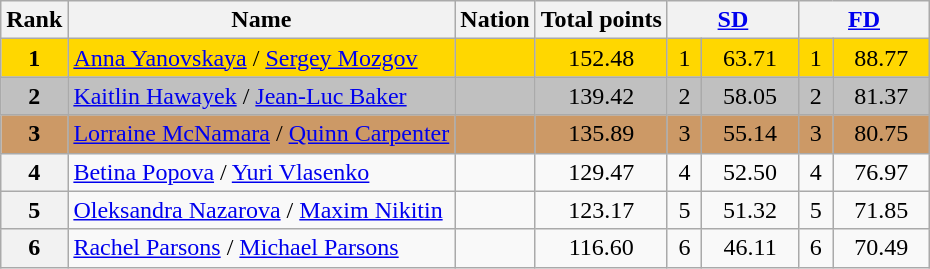<table class="wikitable sortable">
<tr>
<th>Rank</th>
<th>Name</th>
<th>Nation</th>
<th>Total points</th>
<th colspan="2" width="80px"><a href='#'>SD</a></th>
<th colspan="2" width="80px"><a href='#'>FD</a></th>
</tr>
<tr bgcolor="gold">
<td align="center"><strong>1</strong></td>
<td><a href='#'>Anna Yanovskaya</a> / <a href='#'>Sergey Mozgov</a></td>
<td></td>
<td align="center">152.48</td>
<td align="center">1</td>
<td align="center">63.71</td>
<td align="center">1</td>
<td align="center">88.77</td>
</tr>
<tr bgcolor="silver">
<td align="center"><strong>2</strong></td>
<td><a href='#'>Kaitlin Hawayek</a> / <a href='#'>Jean-Luc Baker</a></td>
<td></td>
<td align="center">139.42</td>
<td align="center">2</td>
<td align="center">58.05</td>
<td align="center">2</td>
<td align="center">81.37</td>
</tr>
<tr bgcolor="cc9966">
<td align="center"><strong>3</strong></td>
<td><a href='#'>Lorraine McNamara</a> / <a href='#'>Quinn Carpenter</a></td>
<td></td>
<td align="center">135.89</td>
<td align="center">3</td>
<td align="center">55.14</td>
<td align="center">3</td>
<td align="center">80.75</td>
</tr>
<tr>
<th>4</th>
<td><a href='#'>Betina Popova</a> / <a href='#'>Yuri Vlasenko</a></td>
<td></td>
<td align="center">129.47</td>
<td align="center">4</td>
<td align="center">52.50</td>
<td align="center">4</td>
<td align="center">76.97</td>
</tr>
<tr>
<th>5</th>
<td><a href='#'>Oleksandra Nazarova</a> / <a href='#'>Maxim Nikitin</a></td>
<td></td>
<td align="center">123.17</td>
<td align="center">5</td>
<td align="center">51.32</td>
<td align="center">5</td>
<td align="center">71.85</td>
</tr>
<tr>
<th>6</th>
<td><a href='#'>Rachel Parsons</a> / <a href='#'>Michael Parsons</a></td>
<td></td>
<td align="center">116.60</td>
<td align="center">6</td>
<td align="center">46.11</td>
<td align="center">6</td>
<td align="center">70.49</td>
</tr>
</table>
